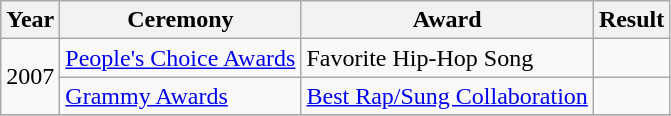<table class="wikitable plainrowheaders">
<tr>
<th>Year</th>
<th>Ceremony</th>
<th>Award</th>
<th>Result</th>
</tr>
<tr>
<td rowspan="2">2007</td>
<td><a href='#'>People's Choice Awards</a></td>
<td>Favorite Hip-Hop Song</td>
<td></td>
</tr>
<tr>
<td><a href='#'>Grammy Awards</a></td>
<td><a href='#'>Best Rap/Sung Collaboration</a></td>
<td></td>
</tr>
<tr>
</tr>
</table>
